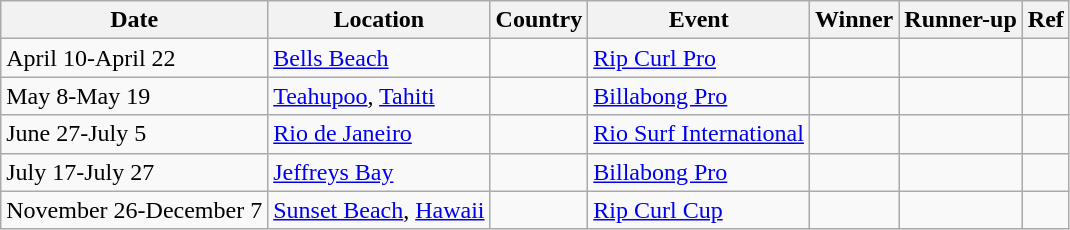<table class="wikitable">
<tr>
<th>Date</th>
<th>Location</th>
<th>Country</th>
<th>Event</th>
<th>Winner</th>
<th>Runner-up</th>
<th>Ref</th>
</tr>
<tr>
<td>April 10-April 22</td>
<td><a href='#'>Bells Beach</a></td>
<td></td>
<td><a href='#'>Rip Curl Pro</a></td>
<td></td>
<td></td>
<td></td>
</tr>
<tr>
<td>May 8-May 19</td>
<td><a href='#'>Teahupoo</a>, <a href='#'>Tahiti</a></td>
<td></td>
<td><a href='#'>Billabong Pro</a></td>
<td></td>
<td></td>
<td></td>
</tr>
<tr>
<td>June 27-July 5</td>
<td><a href='#'>Rio de Janeiro</a></td>
<td></td>
<td><a href='#'>Rio Surf International</a></td>
<td></td>
<td></td>
<td></td>
</tr>
<tr>
<td>July 17-July 27</td>
<td><a href='#'>Jeffreys Bay</a></td>
<td></td>
<td><a href='#'>Billabong Pro</a></td>
<td></td>
<td></td>
<td></td>
</tr>
<tr>
<td>November 26-December 7</td>
<td><a href='#'>Sunset Beach</a>, <a href='#'>Hawaii</a></td>
<td></td>
<td><a href='#'>Rip Curl Cup</a></td>
<td></td>
<td></td>
<td></td>
</tr>
</table>
